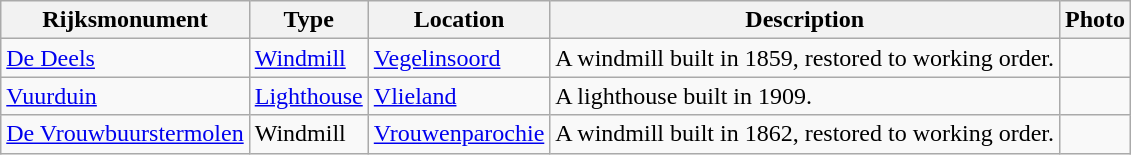<table class="wikitable">
<tr>
<th>Rijksmonument</th>
<th>Type</th>
<th>Location</th>
<th>Description</th>
<th>Photo</th>
</tr>
<tr>
<td><a href='#'>De Deels</a><br></td>
<td><a href='#'>Windmill</a></td>
<td><a href='#'>Vegelinsoord</a></td>
<td>A windmill built in 1859, restored to working order.</td>
<td></td>
</tr>
<tr>
<td><a href='#'>Vuurduin</a><br></td>
<td><a href='#'>Lighthouse</a></td>
<td><a href='#'>Vlieland</a></td>
<td>A lighthouse built in 1909.</td>
<td></td>
</tr>
<tr>
<td><a href='#'>De Vrouwbuurstermolen</a><br></td>
<td>Windmill</td>
<td><a href='#'>Vrouwenparochie</a></td>
<td>A windmill built in 1862, restored to working order.</td>
<td></td>
</tr>
</table>
